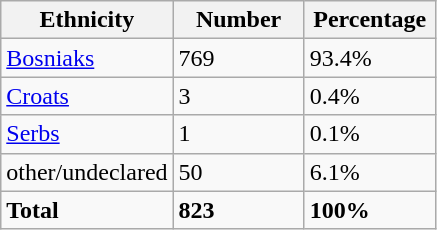<table class="wikitable">
<tr>
<th width="100px">Ethnicity</th>
<th width="80px">Number</th>
<th width="80px">Percentage</th>
</tr>
<tr>
<td><a href='#'>Bosniaks</a></td>
<td>769</td>
<td>93.4%</td>
</tr>
<tr>
<td><a href='#'>Croats</a></td>
<td>3</td>
<td>0.4%</td>
</tr>
<tr>
<td><a href='#'>Serbs</a></td>
<td>1</td>
<td>0.1%</td>
</tr>
<tr>
<td>other/undeclared</td>
<td>50</td>
<td>6.1%</td>
</tr>
<tr>
<td><strong>Total</strong></td>
<td><strong>823</strong></td>
<td><strong>100%</strong></td>
</tr>
</table>
